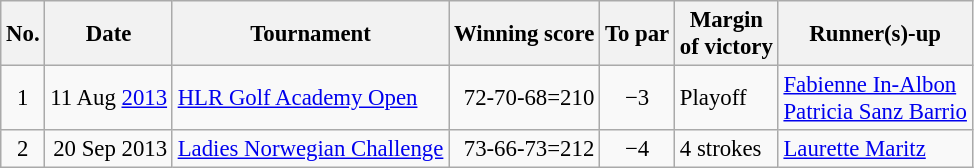<table class="wikitable" style="font-size:95%;">
<tr>
<th>No.</th>
<th>Date</th>
<th>Tournament</th>
<th>Winning score</th>
<th>To par</th>
<th>Margin<br>of victory</th>
<th>Runner(s)-up</th>
</tr>
<tr>
<td align=center>1</td>
<td align=right>11 Aug <a href='#'>2013</a></td>
<td><a href='#'>HLR Golf Academy Open</a></td>
<td align=right>72-70-68=210</td>
<td align=center>−3</td>
<td>Playoff</td>
<td> <a href='#'>Fabienne In-Albon</a><br> <a href='#'>Patricia Sanz Barrio</a></td>
</tr>
<tr>
<td align=center>2</td>
<td align=right>20 Sep 2013</td>
<td><a href='#'>Ladies Norwegian Challenge</a></td>
<td align=right>73-66-73=212</td>
<td align=center>−4</td>
<td>4 strokes</td>
<td> <a href='#'>Laurette Maritz</a></td>
</tr>
</table>
